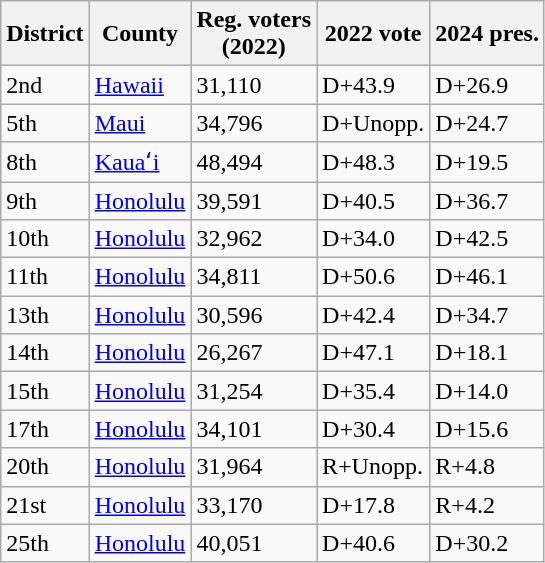<table class="sortable wikitable">
<tr>
<th>District</th>
<th>County</th>
<th>Reg. voters<br>(2022)</th>
<th>2022 vote</th>
<th>2024 pres.</th>
</tr>
<tr>
<td>2nd</td>
<td><a href='#'>Hawaii</a></td>
<td>31,110</td>
<td>D+43.9</td>
<td>D+26.9</td>
</tr>
<tr>
<td>5th</td>
<td><a href='#'>Maui</a></td>
<td>34,796</td>
<td>D+Unopp.</td>
<td>D+24.7</td>
</tr>
<tr>
<td>8th</td>
<td><a href='#'>Kauaʻi</a></td>
<td>48,494</td>
<td>D+48.3</td>
<td>D+19.5</td>
</tr>
<tr>
<td>9th</td>
<td><a href='#'>Honolulu</a></td>
<td>39,591</td>
<td>D+40.5</td>
<td>D+36.7</td>
</tr>
<tr>
<td>10th</td>
<td><a href='#'>Honolulu</a></td>
<td>32,962</td>
<td>D+34.0</td>
<td>D+42.5</td>
</tr>
<tr>
<td>11th</td>
<td><a href='#'>Honolulu</a></td>
<td>34,811</td>
<td>D+50.6</td>
<td>D+46.1</td>
</tr>
<tr>
<td>13th</td>
<td><a href='#'>Honolulu</a></td>
<td>30,596</td>
<td>D+42.4</td>
<td>D+34.7</td>
</tr>
<tr>
<td>14th</td>
<td><a href='#'>Honolulu</a></td>
<td>26,267</td>
<td>D+47.1</td>
<td>D+18.1</td>
</tr>
<tr>
<td>15th</td>
<td><a href='#'>Honolulu</a></td>
<td>31,254</td>
<td>D+35.4</td>
<td>D+14.0</td>
</tr>
<tr>
<td>17th</td>
<td><a href='#'>Honolulu</a></td>
<td>34,101</td>
<td>D+30.4</td>
<td>D+15.6</td>
</tr>
<tr>
<td>20th</td>
<td><a href='#'>Honolulu</a></td>
<td>31,964</td>
<td>R+Unopp.</td>
<td>R+4.8</td>
</tr>
<tr>
<td>21st</td>
<td><a href='#'>Honolulu</a></td>
<td>33,170</td>
<td>D+17.8</td>
<td>R+4.2</td>
</tr>
<tr>
<td>25th</td>
<td><a href='#'>Honolulu</a></td>
<td>40,051</td>
<td>D+40.6</td>
<td>D+30.2</td>
</tr>
</table>
